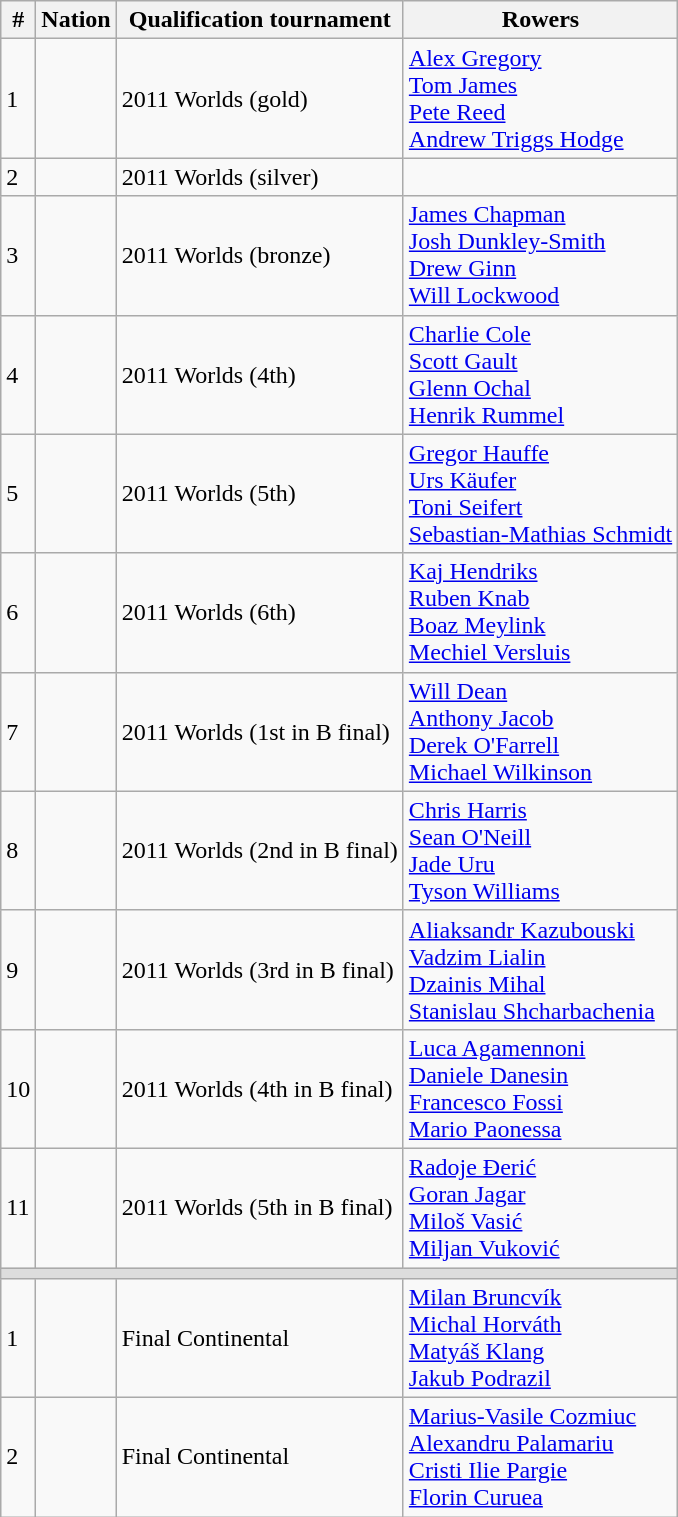<table class="wikitable">
<tr>
<th>#</th>
<th>Nation</th>
<th>Qualification tournament</th>
<th>Rowers</th>
</tr>
<tr>
<td>1</td>
<td></td>
<td>2011 Worlds (gold)</td>
<td><a href='#'>Alex Gregory</a><br><a href='#'>Tom James</a><br><a href='#'>Pete Reed</a><br><a href='#'>Andrew Triggs Hodge</a></td>
</tr>
<tr>
<td>2</td>
<td></td>
<td>2011 Worlds (silver)</td>
<td></td>
</tr>
<tr>
<td>3</td>
<td></td>
<td>2011 Worlds (bronze)</td>
<td><a href='#'>James Chapman</a><br><a href='#'>Josh Dunkley-Smith</a><br><a href='#'>Drew Ginn</a><br><a href='#'>Will Lockwood</a></td>
</tr>
<tr>
<td>4</td>
<td></td>
<td>2011 Worlds (4th)</td>
<td><a href='#'>Charlie Cole</a><br><a href='#'>Scott Gault</a><br><a href='#'>Glenn Ochal</a><br><a href='#'>Henrik Rummel</a></td>
</tr>
<tr>
<td>5</td>
<td></td>
<td>2011 Worlds (5th)</td>
<td><a href='#'>Gregor Hauffe</a><br><a href='#'>Urs Käufer</a><br><a href='#'>Toni Seifert</a><br><a href='#'>Sebastian-Mathias Schmidt</a></td>
</tr>
<tr>
<td>6</td>
<td></td>
<td>2011 Worlds (6th)</td>
<td><a href='#'>Kaj Hendriks</a><br><a href='#'>Ruben Knab</a><br><a href='#'>Boaz Meylink</a><br><a href='#'>Mechiel Versluis</a></td>
</tr>
<tr>
<td>7</td>
<td></td>
<td>2011 Worlds (1st in B final)</td>
<td><a href='#'>Will Dean</a><br><a href='#'>Anthony Jacob</a><br><a href='#'>Derek O'Farrell</a><br><a href='#'>Michael Wilkinson</a></td>
</tr>
<tr>
<td>8</td>
<td></td>
<td>2011 Worlds (2nd in B final)</td>
<td><a href='#'>Chris Harris</a><br><a href='#'>Sean O'Neill</a><br><a href='#'>Jade Uru</a><br><a href='#'>Tyson Williams</a></td>
</tr>
<tr>
<td>9</td>
<td></td>
<td>2011 Worlds (3rd in B final)</td>
<td><a href='#'>Aliaksandr Kazubouski</a><br><a href='#'>Vadzim Lialin</a><br><a href='#'>Dzainis Mihal</a><br><a href='#'>Stanislau Shcharbachenia</a></td>
</tr>
<tr>
<td>10</td>
<td></td>
<td>2011 Worlds (4th in B final)</td>
<td><a href='#'>Luca Agamennoni</a><br><a href='#'>Daniele Danesin</a><br><a href='#'>Francesco Fossi</a><br><a href='#'>Mario Paonessa</a></td>
</tr>
<tr>
<td>11</td>
<td></td>
<td>2011 Worlds (5th in B final)</td>
<td><a href='#'>Radoje Đerić</a><br><a href='#'>Goran Jagar</a><br><a href='#'>Miloš Vasić</a><br><a href='#'>Miljan Vuković</a></td>
</tr>
<tr bgcolor=#DDDDDD>
<td colspan=4></td>
</tr>
<tr>
<td>1</td>
<td></td>
<td>Final Continental</td>
<td><a href='#'>Milan Bruncvík</a><br><a href='#'>Michal Horváth</a><br><a href='#'>Matyáš Klang</a><br><a href='#'>Jakub Podrazil</a></td>
</tr>
<tr>
<td>2</td>
<td></td>
<td>Final Continental</td>
<td><a href='#'>Marius-Vasile Cozmiuc</a><br><a href='#'>Alexandru Palamariu</a><br><a href='#'>Cristi Ilie Pargie</a><br><a href='#'>Florin Curuea</a></td>
</tr>
</table>
